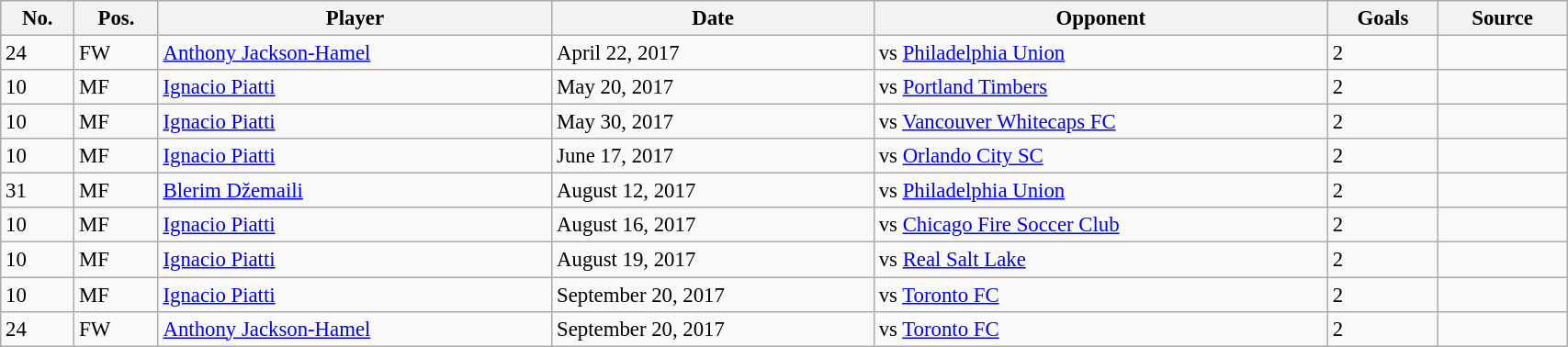<table class="wikitable sortable" style="width:90%; text-align:center; font-size:95%; text-align:left;">
<tr>
<th><strong>No.</strong></th>
<th><strong>Pos.</strong></th>
<th><strong>Player</strong></th>
<th><strong>Date</strong></th>
<th><strong>Opponent</strong></th>
<th><strong>Goals</strong></th>
<th><strong>Source</strong></th>
</tr>
<tr>
<td>24</td>
<td>FW</td>
<td> <a href='#'>Anthony Jackson-Hamel</a></td>
<td>April 22, 2017</td>
<td>vs <a href='#'>Philadelphia Union</a></td>
<td>2</td>
<td></td>
</tr>
<tr>
<td>10</td>
<td>MF</td>
<td> <a href='#'>Ignacio Piatti</a></td>
<td>May 20, 2017</td>
<td>vs <a href='#'>Portland Timbers</a></td>
<td>2</td>
<td></td>
</tr>
<tr>
<td>10</td>
<td>MF</td>
<td> <a href='#'>Ignacio Piatti</a></td>
<td>May 30, 2017</td>
<td>vs <a href='#'>Vancouver Whitecaps FC</a></td>
<td>2</td>
<td></td>
</tr>
<tr>
<td>10</td>
<td>MF</td>
<td> <a href='#'>Ignacio Piatti</a></td>
<td>June 17, 2017</td>
<td>vs <a href='#'>Orlando City SC</a></td>
<td>2</td>
<td></td>
</tr>
<tr>
<td>31</td>
<td>MF</td>
<td> <a href='#'>Blerim Džemaili</a></td>
<td>August 12, 2017</td>
<td>vs <a href='#'>Philadelphia Union</a></td>
<td>2</td>
<td></td>
</tr>
<tr>
<td>10</td>
<td>MF</td>
<td> <a href='#'>Ignacio Piatti</a></td>
<td>August 16, 2017</td>
<td>vs <a href='#'>Chicago Fire Soccer Club</a></td>
<td>2</td>
<td></td>
</tr>
<tr>
<td>10</td>
<td>MF</td>
<td> <a href='#'>Ignacio Piatti</a></td>
<td>August 19, 2017</td>
<td>vs <a href='#'>Real Salt Lake</a></td>
<td>2</td>
<td></td>
</tr>
<tr>
<td>10</td>
<td>MF</td>
<td> <a href='#'>Ignacio Piatti</a></td>
<td>September 20, 2017</td>
<td>vs <a href='#'>Toronto FC</a></td>
<td>2</td>
<td></td>
</tr>
<tr>
<td>24</td>
<td>FW</td>
<td> <a href='#'>Anthony Jackson-Hamel</a></td>
<td>September 20, 2017</td>
<td>vs <a href='#'>Toronto FC</a></td>
<td>2</td>
<td></td>
</tr>
</table>
